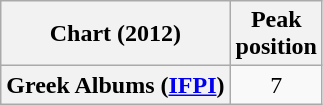<table class="wikitable sortable plainrowheaders" style="text-align:center">
<tr>
<th scope="col">Chart (2012)</th>
<th scope="col">Peak<br>position</th>
</tr>
<tr>
<th scope="row">Greek Albums (<a href='#'>IFPI</a>)</th>
<td>7</td>
</tr>
</table>
